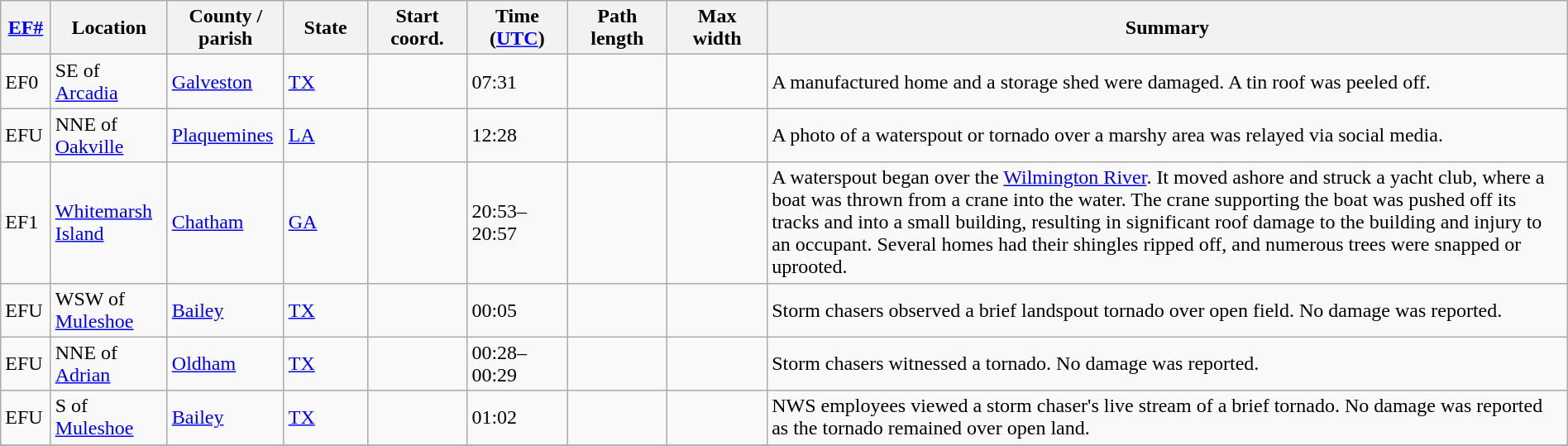<table class="wikitable sortable" style="width:100%;">
<tr>
<th scope="col" style="width:3%; text-align:center;"><a href='#'>EF#</a></th>
<th scope="col" style="width:7%; text-align:center;" class="unsortable">Location</th>
<th scope="col" style="width:6%; text-align:center;" class="unsortable">County / parish</th>
<th scope="col" style="width:5%; text-align:center;">State</th>
<th scope="col" style="width:6%; text-align:center;">Start coord.</th>
<th scope="col" style="width:6%; text-align:center;">Time (<a href='#'>UTC</a>)</th>
<th scope="col" style="width:6%; text-align:center;">Path length</th>
<th scope="col" style="width:6%; text-align:center;">Max width</th>
<th scope="col" class="unsortable" style="width:48%; text-align:center;">Summary</th>
</tr>
<tr>
<td bgcolor=>EF0</td>
<td>SE of <a href='#'>Arcadia</a></td>
<td><a href='#'>Galveston</a></td>
<td><a href='#'>TX</a></td>
<td></td>
<td>07:31</td>
<td></td>
<td></td>
<td>A manufactured home and a storage shed were damaged. A tin roof was peeled off.</td>
</tr>
<tr>
<td bgcolor=>EFU</td>
<td>NNE of <a href='#'>Oakville</a></td>
<td><a href='#'>Plaquemines</a></td>
<td><a href='#'>LA</a></td>
<td></td>
<td>12:28</td>
<td></td>
<td></td>
<td>A photo of a waterspout or tornado over a marshy area was relayed via social media.</td>
</tr>
<tr>
<td bgcolor=>EF1</td>
<td><a href='#'>Whitemarsh Island</a></td>
<td><a href='#'>Chatham</a></td>
<td><a href='#'>GA</a></td>
<td></td>
<td>20:53–20:57</td>
<td></td>
<td></td>
<td>A waterspout began over the <a href='#'>Wilmington River</a>. It moved ashore and struck a yacht club, where a boat was thrown from a crane into the water. The crane supporting the boat was pushed off its tracks and into a small building, resulting in significant roof damage to the building and injury to an occupant. Several homes had their shingles ripped off, and numerous trees were snapped or uprooted.</td>
</tr>
<tr>
<td bgcolor=>EFU</td>
<td>WSW of <a href='#'>Muleshoe</a></td>
<td><a href='#'>Bailey</a></td>
<td><a href='#'>TX</a></td>
<td></td>
<td>00:05</td>
<td></td>
<td></td>
<td>Storm chasers observed a brief landspout tornado over open field. No damage was reported.</td>
</tr>
<tr>
<td bgcolor=>EFU</td>
<td>NNE of <a href='#'>Adrian</a></td>
<td><a href='#'>Oldham</a></td>
<td><a href='#'>TX</a></td>
<td></td>
<td>00:28–00:29</td>
<td></td>
<td></td>
<td>Storm chasers witnessed a tornado. No damage was reported.</td>
</tr>
<tr>
<td bgcolor=>EFU</td>
<td>S of <a href='#'>Muleshoe</a></td>
<td><a href='#'>Bailey</a></td>
<td><a href='#'>TX</a></td>
<td></td>
<td>01:02</td>
<td></td>
<td></td>
<td>NWS employees viewed a storm chaser's live stream of a brief tornado. No damage was reported as the tornado remained over open land.</td>
</tr>
<tr>
</tr>
</table>
